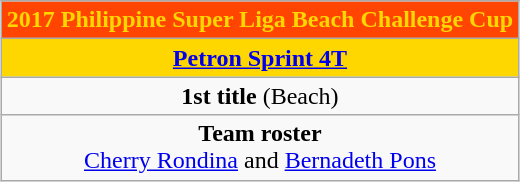<table class=wikitable style="text-align:center; margin:auto;">
<tr>
<th style="background:#FF4500; color:#FFD700;">2017 Philippine Super Liga Beach Challenge Cup</th>
</tr>
<tr bgcolor="gold">
<td><strong><a href='#'>Petron Sprint 4T</a></strong></td>
</tr>
<tr>
<td><strong>1st title</strong> (Beach)</td>
</tr>
<tr>
<td><strong>Team roster</strong><br><a href='#'>Cherry Rondina</a> and <a href='#'>Bernadeth Pons</a></td>
</tr>
</table>
